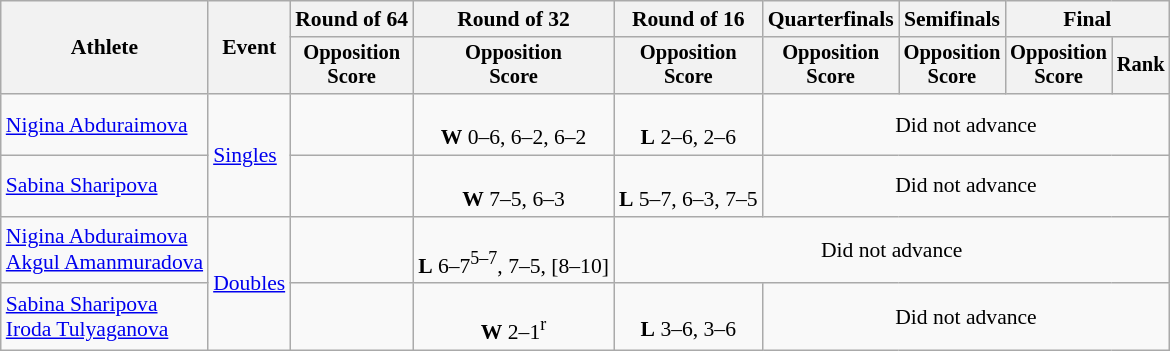<table class=wikitable style="font-size:90%; text-align:center;">
<tr>
<th rowspan="2">Athlete</th>
<th rowspan="2">Event</th>
<th>Round of 64</th>
<th>Round of 32</th>
<th>Round of 16</th>
<th>Quarterfinals</th>
<th>Semifinals</th>
<th colspan=2>Final</th>
</tr>
<tr style="font-size:95%">
<th>Opposition<br>Score</th>
<th>Opposition<br>Score</th>
<th>Opposition<br>Score</th>
<th>Opposition<br>Score</th>
<th>Opposition<br>Score</th>
<th>Opposition<br>Score</th>
<th>Rank</th>
</tr>
<tr>
<td align=left><a href='#'>Nigina Abduraimova</a></td>
<td align=left rowspan=2><a href='#'>Singles</a></td>
<td></td>
<td><br><strong>W</strong> 0–6, 6–2, 6–2</td>
<td><br><strong>L</strong> 2–6, 2–6</td>
<td colspan=4>Did not advance</td>
</tr>
<tr>
<td align=left><a href='#'>Sabina Sharipova</a></td>
<td></td>
<td><br><strong>W</strong> 7–5, 6–3</td>
<td><br><strong>L</strong> 5–7, 6–3, 7–5</td>
<td colspan=4>Did not advance</td>
</tr>
<tr>
<td align=left><a href='#'>Nigina Abduraimova</a><br><a href='#'>Akgul Amanmuradova</a></td>
<td align=left rowspan=2><a href='#'>Doubles</a></td>
<td></td>
<td><br><strong>L</strong> 6–7<sup>5–7</sup>, 7–5, [8–10]</td>
<td colspan=5>Did not advance</td>
</tr>
<tr>
<td align=left><a href='#'>Sabina Sharipova</a><br><a href='#'>Iroda Tulyaganova</a></td>
<td></td>
<td><br><strong>W</strong> 2–1<sup>r</sup></td>
<td><br><strong>L</strong> 3–6, 3–6</td>
<td colspan=4>Did not advance</td>
</tr>
</table>
